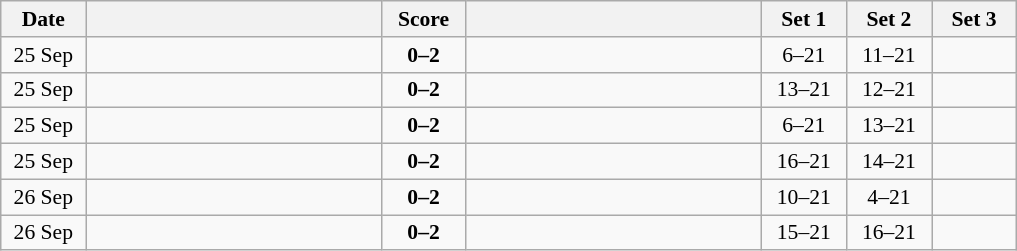<table class="wikitable" style="text-align: center; font-size:90% ">
<tr>
<th width="50">Date</th>
<th align="right" width="190"></th>
<th width="50">Score</th>
<th align="left" width="190"></th>
<th width="50">Set 1</th>
<th width="50">Set 2</th>
<th width="50">Set 3</th>
</tr>
<tr>
<td>25 Sep</td>
<td align=right></td>
<td align=center><strong>0–2</strong></td>
<td align=left><strong></strong></td>
<td>6–21</td>
<td>11–21</td>
<td></td>
</tr>
<tr>
<td>25 Sep</td>
<td align=right></td>
<td align=center><strong>0–2</strong></td>
<td align=left><strong></strong></td>
<td>13–21</td>
<td>12–21</td>
<td></td>
</tr>
<tr>
<td>25 Sep</td>
<td align=right></td>
<td align=center><strong>0–2</strong></td>
<td align=left><strong></strong></td>
<td>6–21</td>
<td>13–21</td>
<td></td>
</tr>
<tr>
<td>25 Sep</td>
<td align=right></td>
<td align=center><strong>0–2</strong></td>
<td align=left><strong></strong></td>
<td>16–21</td>
<td>14–21</td>
<td></td>
</tr>
<tr>
<td>26 Sep</td>
<td align=right></td>
<td align=center><strong>0–2</strong></td>
<td align=left><strong></strong></td>
<td>10–21</td>
<td>4–21</td>
<td></td>
</tr>
<tr>
<td>26 Sep</td>
<td align=right></td>
<td align=center><strong>0–2</strong></td>
<td align=left><strong></strong></td>
<td>15–21</td>
<td>16–21</td>
<td></td>
</tr>
</table>
